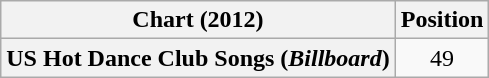<table class="wikitable sortable plainrowheaders" style="text-align:center">
<tr>
<th scope="col">Chart (2012)</th>
<th scope="col">Position</th>
</tr>
<tr>
<th scope="row">US Hot Dance Club Songs (<em>Billboard</em>)</th>
<td>49</td>
</tr>
</table>
